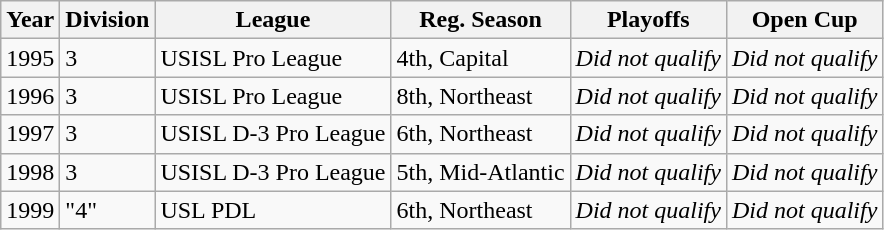<table class="wikitable">
<tr>
<th>Year</th>
<th>Division</th>
<th>League</th>
<th>Reg. Season</th>
<th>Playoffs</th>
<th>Open Cup</th>
</tr>
<tr>
<td>1995</td>
<td>3</td>
<td>USISL Pro League</td>
<td>4th, Capital</td>
<td><em>Did not qualify</em></td>
<td><em>Did not qualify</em></td>
</tr>
<tr>
<td>1996</td>
<td>3</td>
<td>USISL Pro League</td>
<td>8th, Northeast</td>
<td><em>Did not qualify</em></td>
<td><em>Did not qualify</em></td>
</tr>
<tr>
<td>1997</td>
<td>3</td>
<td>USISL D-3 Pro League</td>
<td>6th, Northeast</td>
<td><em>Did not qualify</em></td>
<td><em>Did not qualify</em></td>
</tr>
<tr>
<td>1998</td>
<td>3</td>
<td>USISL D-3 Pro League</td>
<td>5th, Mid-Atlantic</td>
<td><em>Did not qualify</em></td>
<td><em>Did not qualify</em></td>
</tr>
<tr>
<td>1999</td>
<td>"4"</td>
<td>USL PDL</td>
<td>6th, Northeast</td>
<td><em>Did not qualify</em></td>
<td><em>Did not qualify</em></td>
</tr>
</table>
